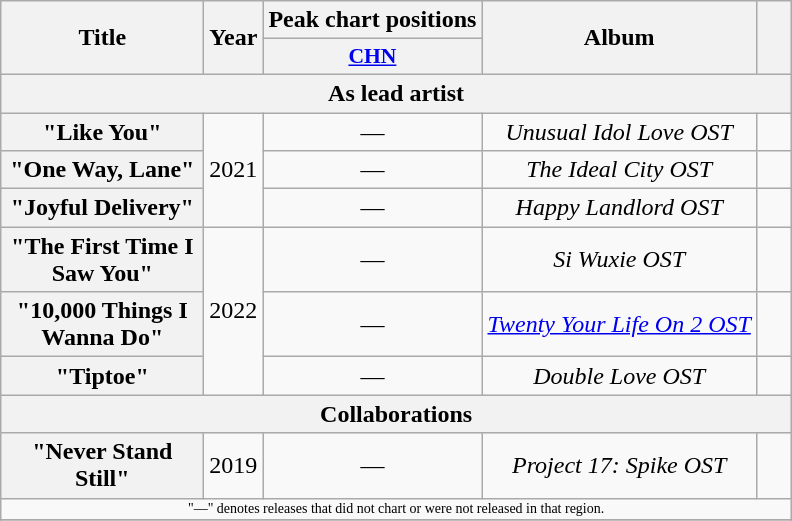<table class="wikitable plainrowheaders" style="text-align:center">
<tr>
<th rowspan="2" style="width:8em;">Title</th>
<th rowspan="2">Year</th>
<th colspan="1">Peak chart positions</th>
<th rowspan="2">Album</th>
<th scope="col" rowspan="2" style="width:1em;"></th>
</tr>
<tr>
<th scope="col" style="font-size:90%;"><a href='#'>CHN</a></th>
</tr>
<tr>
<th colspan="5">As lead artist</th>
</tr>
<tr>
<th scope="row">"Like You"</th>
<td rowspan="3">2021</td>
<td>—</td>
<td><em>Unusual Idol Love OST</em></td>
<td></td>
</tr>
<tr>
<th scope="row">"One Way, Lane"<br></th>
<td>—</td>
<td><em>The Ideal City OST</em></td>
<td></td>
</tr>
<tr>
<th scope="row">"Joyful Delivery"<br></th>
<td>—</td>
<td><em>Happy Landlord OST</em></td>
<td></td>
</tr>
<tr>
<th scope="row">"The First Time I Saw You"<br></th>
<td rowspan="3">2022</td>
<td>—</td>
<td><em>Si Wuxie OST</em></td>
<td></td>
</tr>
<tr>
<th scope="row">"10,000 Things I Wanna Do"<br></th>
<td>—</td>
<td><em><a href='#'>Twenty Your Life On 2 OST</a></em></td>
<td></td>
</tr>
<tr>
<th scope="row">"Tiptoe"<br></th>
<td>—</td>
<td><em>Double Love OST</em></td>
<td></td>
</tr>
<tr>
<th colspan="5"><strong>Collaborations</strong></th>
</tr>
<tr>
<th scope="row">"Never Stand Still"<br></th>
<td>2019</td>
<td>—</td>
<td><em>Project 17: Spike OST</em></td>
<td></td>
</tr>
<tr>
<td colspan="5" style="text-align:center; font-size:7pt;">"—" denotes releases that did not chart or were not released in that region.</td>
</tr>
<tr>
</tr>
</table>
